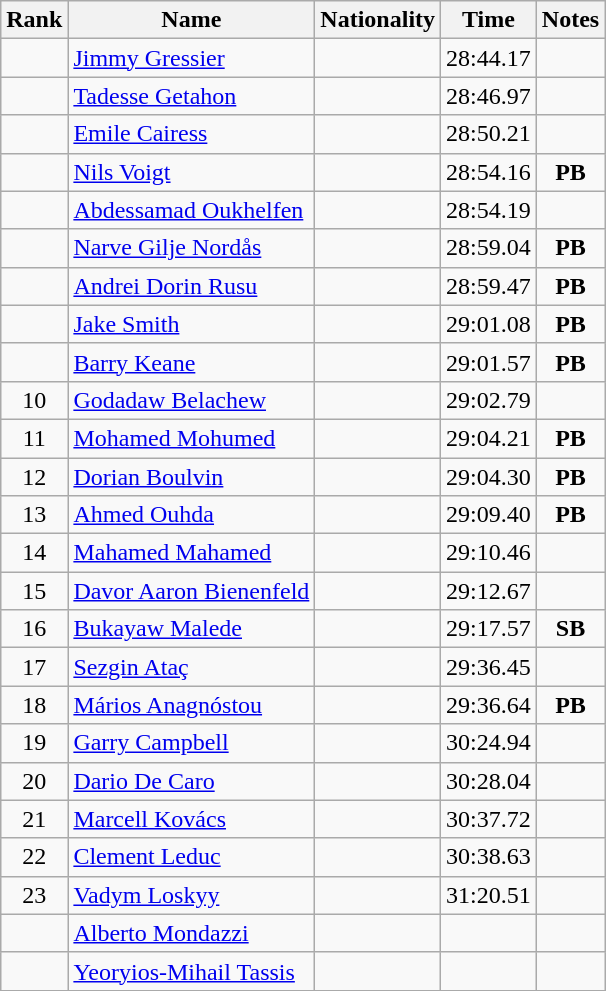<table class="wikitable sortable" style="text-align:center">
<tr>
<th>Rank</th>
<th>Name</th>
<th>Nationality</th>
<th>Time</th>
<th>Notes</th>
</tr>
<tr>
<td></td>
<td align=left><a href='#'>Jimmy Gressier</a></td>
<td align=left></td>
<td>28:44.17</td>
<td></td>
</tr>
<tr>
<td></td>
<td align=left><a href='#'>Tadesse Getahon</a></td>
<td align=left></td>
<td>28:46.97</td>
<td></td>
</tr>
<tr>
<td></td>
<td align=left><a href='#'>Emile Cairess</a></td>
<td align=left></td>
<td>28:50.21</td>
<td></td>
</tr>
<tr>
<td></td>
<td align=left><a href='#'>Nils Voigt</a></td>
<td align=left></td>
<td>28:54.16</td>
<td><strong>PB</strong></td>
</tr>
<tr>
<td></td>
<td align=left><a href='#'>Abdessamad Oukhelfen</a></td>
<td align=left></td>
<td>28:54.19</td>
<td></td>
</tr>
<tr>
<td></td>
<td align=left><a href='#'>Narve Gilje Nordås</a></td>
<td align=left></td>
<td>28:59.04</td>
<td><strong>PB</strong></td>
</tr>
<tr>
<td></td>
<td align=left><a href='#'>Andrei Dorin Rusu</a></td>
<td align=left></td>
<td>28:59.47</td>
<td><strong>PB</strong></td>
</tr>
<tr>
<td></td>
<td align=left><a href='#'>Jake Smith</a></td>
<td align=left></td>
<td>29:01.08</td>
<td><strong>PB</strong></td>
</tr>
<tr>
<td></td>
<td align=left><a href='#'>Barry Keane</a></td>
<td align=left></td>
<td>29:01.57</td>
<td><strong>PB</strong></td>
</tr>
<tr>
<td>10</td>
<td align=left><a href='#'>Godadaw Belachew</a></td>
<td align=left></td>
<td>29:02.79</td>
<td></td>
</tr>
<tr>
<td>11</td>
<td align=left><a href='#'>Mohamed Mohumed</a></td>
<td align=left></td>
<td>29:04.21</td>
<td><strong>PB</strong></td>
</tr>
<tr>
<td>12</td>
<td align=left><a href='#'>Dorian Boulvin</a></td>
<td align=left></td>
<td>29:04.30</td>
<td><strong>PB</strong></td>
</tr>
<tr>
<td>13</td>
<td align=left><a href='#'>Ahmed Ouhda</a></td>
<td align=left></td>
<td>29:09.40</td>
<td><strong>PB</strong></td>
</tr>
<tr>
<td>14</td>
<td align=left><a href='#'>Mahamed Mahamed</a></td>
<td align=left></td>
<td>29:10.46</td>
<td></td>
</tr>
<tr>
<td>15</td>
<td align=left><a href='#'>Davor Aaron Bienenfeld</a></td>
<td align=left></td>
<td>29:12.67</td>
<td></td>
</tr>
<tr>
<td>16</td>
<td align=left><a href='#'>Bukayaw Malede</a></td>
<td align=left></td>
<td>29:17.57</td>
<td><strong>SB</strong></td>
</tr>
<tr>
<td>17</td>
<td align=left><a href='#'>Sezgin Ataç</a></td>
<td align=left></td>
<td>29:36.45</td>
<td></td>
</tr>
<tr>
<td>18</td>
<td align=left><a href='#'>Mários Anagnóstou</a></td>
<td align=left></td>
<td>29:36.64</td>
<td><strong>PB</strong></td>
</tr>
<tr>
<td>19</td>
<td align=left><a href='#'>Garry Campbell</a></td>
<td align=left></td>
<td>30:24.94</td>
<td></td>
</tr>
<tr>
<td>20</td>
<td align=left><a href='#'>Dario De Caro</a></td>
<td align=left></td>
<td>30:28.04</td>
<td></td>
</tr>
<tr>
<td>21</td>
<td align=left><a href='#'>Marcell Kovács</a></td>
<td align=left></td>
<td>30:37.72</td>
<td></td>
</tr>
<tr>
<td>22</td>
<td align=left><a href='#'>Clement Leduc</a></td>
<td align=left></td>
<td>30:38.63</td>
<td></td>
</tr>
<tr>
<td>23</td>
<td align=left><a href='#'>Vadym Loskyy</a></td>
<td align=left></td>
<td>31:20.51</td>
<td></td>
</tr>
<tr>
<td></td>
<td align=left><a href='#'>Alberto Mondazzi</a></td>
<td align=left></td>
<td></td>
<td></td>
</tr>
<tr>
<td></td>
<td align=left><a href='#'>Yeoryios-Mihail Tassis</a></td>
<td align=left></td>
<td></td>
<td></td>
</tr>
</table>
